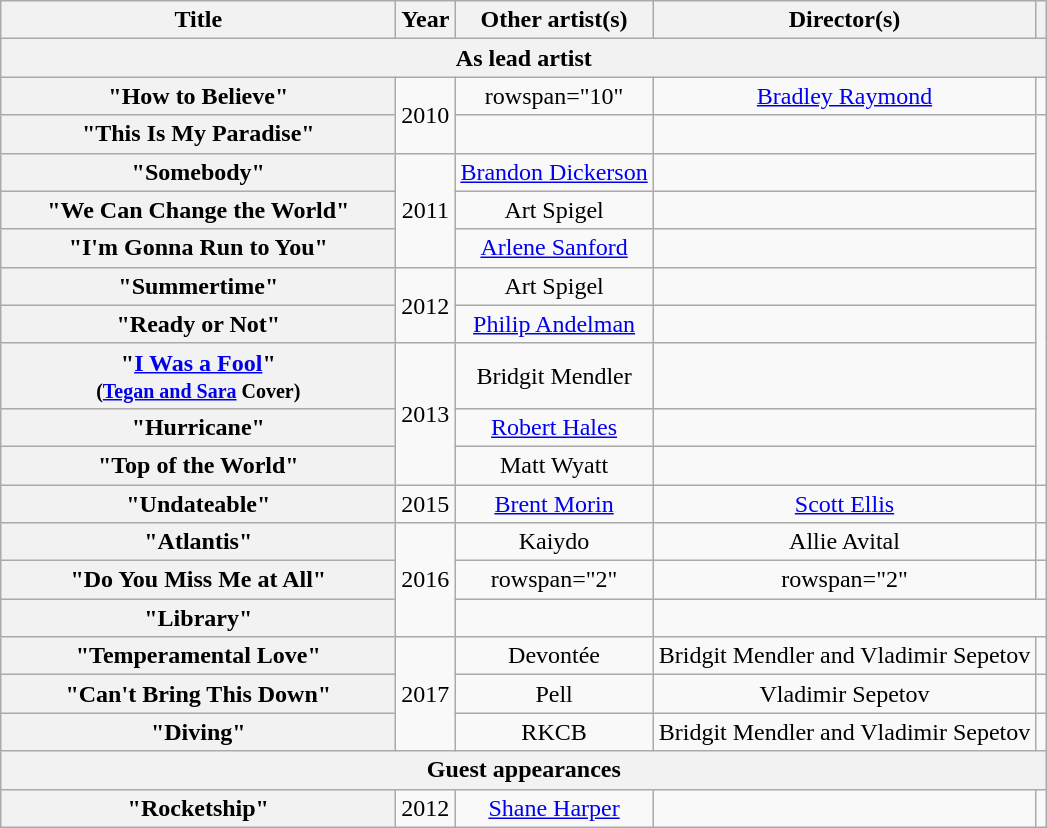<table class="wikitable plainrowheaders" style="text-align:center;">
<tr>
<th scope="col" style="width:16em;">Title</th>
<th scope="col">Year</th>
<th scope="col">Other artist(s)</th>
<th scope="col">Director(s)</th>
<th scope="col"></th>
</tr>
<tr>
<th scope="col" colspan="5">As lead artist</th>
</tr>
<tr>
<th scope="row">"How to Believe"</th>
<td rowspan="2">2010</td>
<td>rowspan="10" </td>
<td><a href='#'>Bradley Raymond</a></td>
<td></td>
</tr>
<tr>
<th scope="row">"This Is My Paradise"</th>
<td></td>
<td></td>
</tr>
<tr>
<th scope="row">"Somebody"</th>
<td rowspan="3">2011</td>
<td><a href='#'>Brandon Dickerson</a></td>
<td></td>
</tr>
<tr>
<th scope="row">"We Can Change the World"</th>
<td>Art Spigel</td>
<td></td>
</tr>
<tr>
<th scope="row">"I'm Gonna Run to You"</th>
<td><a href='#'>Arlene Sanford</a></td>
<td></td>
</tr>
<tr>
<th scope="row">"Summertime"</th>
<td rowspan="2">2012</td>
<td>Art Spigel</td>
<td></td>
</tr>
<tr>
<th scope="row">"Ready or Not"</th>
<td><a href='#'>Philip Andelman</a></td>
<td></td>
</tr>
<tr>
<th scope="row">"<a href='#'>I Was a Fool</a>" <br><small>(<a href='#'>Tegan and Sara</a> Cover)</small></th>
<td rowspan="3">2013</td>
<td>Bridgit Mendler</td>
<td></td>
</tr>
<tr>
<th scope="row">"Hurricane"</th>
<td><a href='#'>Robert Hales</a></td>
<td></td>
</tr>
<tr>
<th scope="row">"Top of the World"</th>
<td>Matt Wyatt</td>
<td></td>
</tr>
<tr>
<th scope="row">"Undateable"</th>
<td>2015</td>
<td><a href='#'>Brent Morin</a></td>
<td><a href='#'>Scott Ellis</a></td>
<td></td>
</tr>
<tr>
<th scope="row">"Atlantis"</th>
<td rowspan="3">2016</td>
<td>Kaiydo</td>
<td>Allie Avital</td>
<td></td>
</tr>
<tr>
<th scope="row">"Do You Miss Me at All"</th>
<td>rowspan="2" </td>
<td>rowspan="2" </td>
<td></td>
</tr>
<tr>
<th scope="row">"Library" </th>
<td></td>
</tr>
<tr>
<th scope="row">"Temperamental Love"</th>
<td rowspan="3">2017</td>
<td>Devontée</td>
<td>Bridgit Mendler and Vladimir Sepetov</td>
<td></td>
</tr>
<tr>
<th scope="row">"Can't Bring This Down"</th>
<td>Pell</td>
<td>Vladimir Sepetov</td>
<td></td>
</tr>
<tr>
<th scope="row">"Diving"</th>
<td>RKCB</td>
<td>Bridgit Mendler and Vladimir Sepetov</td>
<td></td>
</tr>
<tr>
<th scope="col" colspan="5">Guest appearances</th>
</tr>
<tr>
<th scope="row">"Rocketship"</th>
<td>2012</td>
<td><a href='#'>Shane Harper</a></td>
<td></td>
<td></td>
</tr>
</table>
